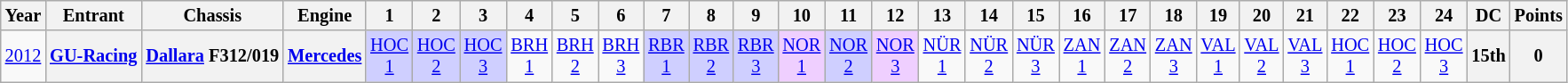<table class="wikitable" style="text-align:center; font-size:85%">
<tr>
<th>Year</th>
<th>Entrant</th>
<th>Chassis</th>
<th>Engine</th>
<th>1</th>
<th>2</th>
<th>3</th>
<th>4</th>
<th>5</th>
<th>6</th>
<th>7</th>
<th>8</th>
<th>9</th>
<th>10</th>
<th>11</th>
<th>12</th>
<th>13</th>
<th>14</th>
<th>15</th>
<th>16</th>
<th>17</th>
<th>18</th>
<th>19</th>
<th>20</th>
<th>21</th>
<th>22</th>
<th>23</th>
<th>24</th>
<th>DC</th>
<th>Points</th>
</tr>
<tr>
<td><a href='#'>2012</a></td>
<th><a href='#'>GU-Racing</a></th>
<th><a href='#'>Dallara</a> F312/019</th>
<th><a href='#'>Mercedes</a></th>
<td style="background:#CFCFFF;"><a href='#'>HOC<br>1</a><br></td>
<td style="background:#CFCFFF;"><a href='#'>HOC<br>2</a><br></td>
<td style="background:#CFCFFF;"><a href='#'>HOC<br>3</a><br></td>
<td><a href='#'>BRH<br>1</a></td>
<td><a href='#'>BRH<br>2</a></td>
<td><a href='#'>BRH<br>3</a></td>
<td style="background:#CFCFFF;"><a href='#'>RBR<br>1</a><br></td>
<td style="background:#CFCFFF;"><a href='#'>RBR<br>2</a><br></td>
<td style="background:#CFCFFF;"><a href='#'>RBR<br>3</a><br></td>
<td style="background:#EFCFFF;"><a href='#'>NOR<br>1</a><br></td>
<td style="background:#CFCFFF;"><a href='#'>NOR<br>2</a><br></td>
<td style="background:#EFCFFF;"><a href='#'>NOR<br>3</a><br></td>
<td><a href='#'>NÜR<br>1</a></td>
<td><a href='#'>NÜR<br>2</a></td>
<td><a href='#'>NÜR<br>3</a></td>
<td><a href='#'>ZAN<br>1</a></td>
<td><a href='#'>ZAN<br>2</a></td>
<td><a href='#'>ZAN<br>3</a></td>
<td><a href='#'>VAL<br>1</a></td>
<td><a href='#'>VAL<br>2</a></td>
<td><a href='#'>VAL<br>3</a></td>
<td><a href='#'>HOC<br>1</a></td>
<td><a href='#'>HOC<br>2</a></td>
<td><a href='#'>HOC<br>3</a></td>
<th>15th</th>
<th>0</th>
</tr>
</table>
